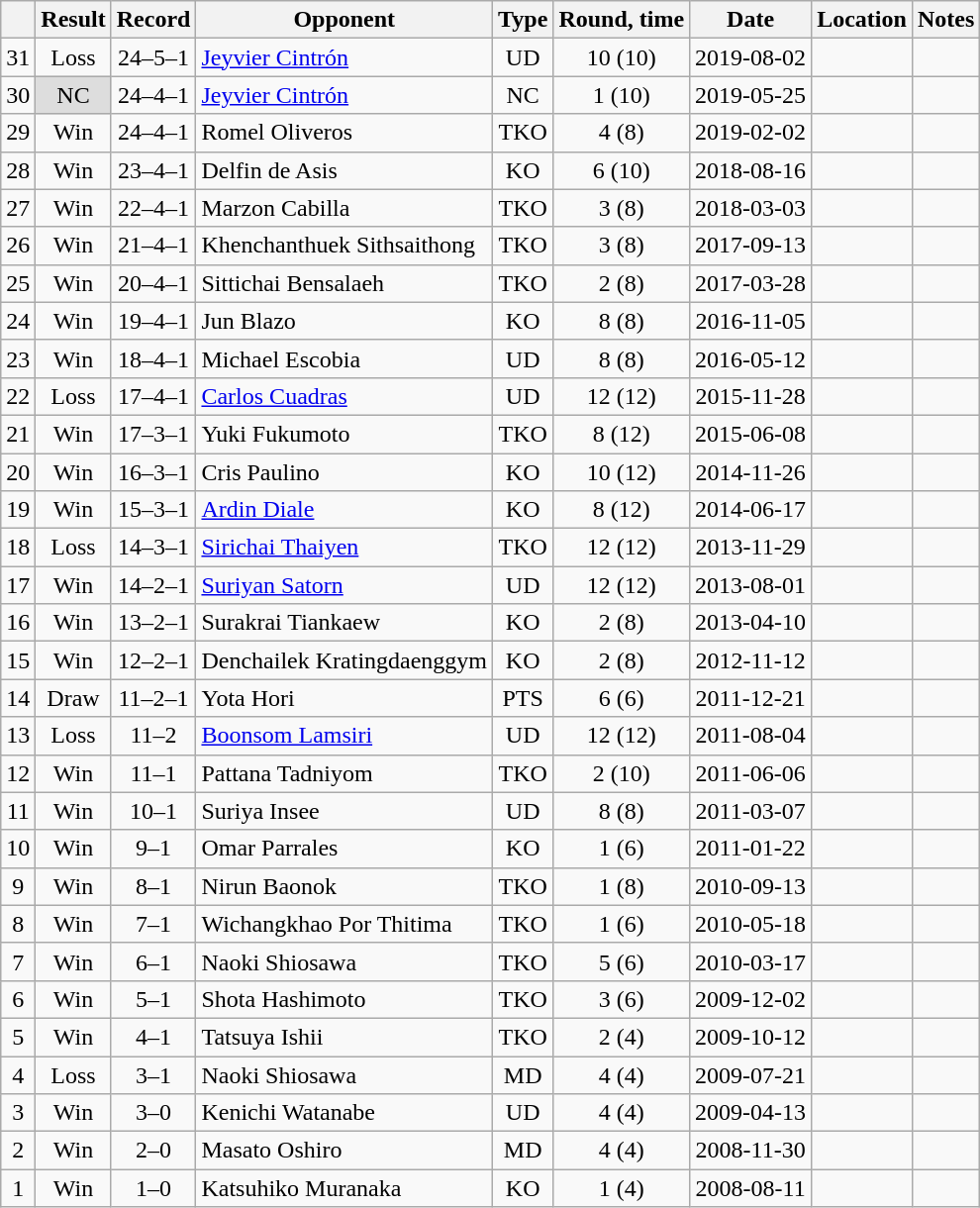<table class=wikitable style=text-align:center>
<tr>
<th></th>
<th>Result</th>
<th>Record</th>
<th>Opponent</th>
<th>Type</th>
<th>Round, time</th>
<th>Date</th>
<th>Location</th>
<th>Notes</th>
</tr>
<tr>
<td>31</td>
<td>Loss</td>
<td>24–5–1 </td>
<td align=left><a href='#'>Jeyvier Cintrón</a></td>
<td>UD</td>
<td>10 (10)</td>
<td>2019-08-02</td>
<td align=left></td>
<td align=left></td>
</tr>
<tr>
<td>30</td>
<td style=background:#DDD>NC</td>
<td>24–4–1 </td>
<td align=left><a href='#'>Jeyvier Cintrón</a></td>
<td>NC</td>
<td>1 (10)</td>
<td>2019-05-25</td>
<td align=left></td>
<td align=left></td>
</tr>
<tr>
<td>29</td>
<td>Win</td>
<td>24–4–1</td>
<td align=left>Romel Oliveros</td>
<td>TKO</td>
<td>4 (8)</td>
<td>2019-02-02</td>
<td align=left></td>
<td align=left></td>
</tr>
<tr>
<td>28</td>
<td>Win</td>
<td>23–4–1</td>
<td align=left>Delfin de Asis</td>
<td>KO</td>
<td>6 (10)</td>
<td>2018-08-16</td>
<td align=left></td>
<td align=left></td>
</tr>
<tr>
<td>27</td>
<td>Win</td>
<td>22–4–1</td>
<td align=left>Marzon Cabilla</td>
<td>TKO</td>
<td>3 (8)</td>
<td>2018-03-03</td>
<td align=left></td>
<td align=left></td>
</tr>
<tr>
<td>26</td>
<td>Win</td>
<td>21–4–1</td>
<td align=left>Khenchanthuek Sithsaithong</td>
<td>TKO</td>
<td>3 (8)</td>
<td>2017-09-13</td>
<td align=left></td>
<td align=left></td>
</tr>
<tr>
<td>25</td>
<td>Win</td>
<td>20–4–1</td>
<td align=left>Sittichai Bensalaeh</td>
<td>TKO</td>
<td>2 (8)</td>
<td>2017-03-28</td>
<td align=left></td>
<td align=left></td>
</tr>
<tr>
<td>24</td>
<td>Win</td>
<td>19–4–1</td>
<td align=left>Jun Blazo</td>
<td>KO</td>
<td>8 (8)</td>
<td>2016-11-05</td>
<td align=left></td>
<td align=left></td>
</tr>
<tr>
<td>23</td>
<td>Win</td>
<td>18–4–1</td>
<td align=left>Michael Escobia</td>
<td>UD</td>
<td>8 (8)</td>
<td>2016-05-12</td>
<td align=left></td>
<td align=left></td>
</tr>
<tr>
<td>22</td>
<td>Loss</td>
<td>17–4–1</td>
<td align=left><a href='#'>Carlos Cuadras</a></td>
<td>UD</td>
<td>12 (12)</td>
<td>2015-11-28</td>
<td align=left></td>
<td align=left></td>
</tr>
<tr>
<td>21</td>
<td>Win</td>
<td>17–3–1</td>
<td align=left>Yuki Fukumoto</td>
<td>TKO</td>
<td>8 (12)</td>
<td>2015-06-08</td>
<td align=left></td>
<td align=left></td>
</tr>
<tr>
<td>20</td>
<td>Win</td>
<td>16–3–1</td>
<td align=left>Cris Paulino</td>
<td>KO</td>
<td>10 (12)</td>
<td>2014-11-26</td>
<td align=left></td>
<td align=left></td>
</tr>
<tr>
<td>19</td>
<td>Win</td>
<td>15–3–1</td>
<td align=left><a href='#'>Ardin Diale</a></td>
<td>KO</td>
<td>8 (12)</td>
<td>2014-06-17</td>
<td align=left></td>
<td align=left></td>
</tr>
<tr>
<td>18</td>
<td>Loss</td>
<td>14–3–1</td>
<td align=left><a href='#'>Sirichai Thaiyen</a></td>
<td>TKO</td>
<td>12 (12)</td>
<td>2013-11-29</td>
<td align=left></td>
<td align=left></td>
</tr>
<tr>
<td>17</td>
<td>Win</td>
<td>14–2–1</td>
<td align=left><a href='#'>Suriyan Satorn</a></td>
<td>UD</td>
<td>12 (12)</td>
<td>2013-08-01</td>
<td align=left></td>
<td align=left></td>
</tr>
<tr>
<td>16</td>
<td>Win</td>
<td>13–2–1</td>
<td align=left>Surakrai Tiankaew</td>
<td>KO</td>
<td>2 (8)</td>
<td>2013-04-10</td>
<td align=left></td>
<td align=left></td>
</tr>
<tr>
<td>15</td>
<td>Win</td>
<td>12–2–1</td>
<td align=left>Denchailek Kratingdaenggym</td>
<td>KO</td>
<td>2 (8)</td>
<td>2012-11-12</td>
<td align=left></td>
<td align=left></td>
</tr>
<tr>
<td>14</td>
<td>Draw</td>
<td>11–2–1</td>
<td align=left>Yota Hori</td>
<td>PTS</td>
<td>6 (6)</td>
<td>2011-12-21</td>
<td align=left></td>
<td align=left></td>
</tr>
<tr>
<td>13</td>
<td>Loss</td>
<td>11–2</td>
<td align=left><a href='#'>Boonsom Lamsiri</a></td>
<td>UD</td>
<td>12 (12)</td>
<td>2011-08-04</td>
<td align=left></td>
<td align=left></td>
</tr>
<tr>
<td>12</td>
<td>Win</td>
<td>11–1</td>
<td align=left>Pattana Tadniyom</td>
<td>TKO</td>
<td>2 (10)</td>
<td>2011-06-06</td>
<td align=left></td>
<td align=left></td>
</tr>
<tr>
<td>11</td>
<td>Win</td>
<td>10–1</td>
<td align=left>Suriya Insee</td>
<td>UD</td>
<td>8 (8)</td>
<td>2011-03-07</td>
<td align=left></td>
<td align=left></td>
</tr>
<tr>
<td>10</td>
<td>Win</td>
<td>9–1</td>
<td align=left>Omar Parrales</td>
<td>KO</td>
<td>1 (6)</td>
<td>2011-01-22</td>
<td align=left></td>
<td align=left></td>
</tr>
<tr>
<td>9</td>
<td>Win</td>
<td>8–1</td>
<td align=left>Nirun Baonok</td>
<td>TKO</td>
<td>1 (8)</td>
<td>2010-09-13</td>
<td align=left></td>
<td align=left></td>
</tr>
<tr>
<td>8</td>
<td>Win</td>
<td>7–1</td>
<td align=left>Wichangkhao Por Thitima</td>
<td>TKO</td>
<td>1 (6)</td>
<td>2010-05-18</td>
<td align=left></td>
<td align=left></td>
</tr>
<tr>
<td>7</td>
<td>Win</td>
<td>6–1</td>
<td align=left>Naoki Shiosawa</td>
<td>TKO</td>
<td>5 (6)</td>
<td>2010-03-17</td>
<td align=left></td>
<td align=left></td>
</tr>
<tr>
<td>6</td>
<td>Win</td>
<td>5–1</td>
<td align=left>Shota Hashimoto</td>
<td>TKO</td>
<td>3 (6)</td>
<td>2009-12-02</td>
<td align=left></td>
<td align=left></td>
</tr>
<tr>
<td>5</td>
<td>Win</td>
<td>4–1</td>
<td align=left>Tatsuya Ishii</td>
<td>TKO</td>
<td>2 (4)</td>
<td>2009-10-12</td>
<td align=left></td>
<td align=left></td>
</tr>
<tr>
<td>4</td>
<td>Loss</td>
<td>3–1</td>
<td align=left>Naoki Shiosawa</td>
<td>MD</td>
<td>4 (4)</td>
<td>2009-07-21</td>
<td align=left></td>
<td align=left></td>
</tr>
<tr>
<td>3</td>
<td>Win</td>
<td>3–0</td>
<td align=left>Kenichi Watanabe</td>
<td>UD</td>
<td>4 (4)</td>
<td>2009-04-13</td>
<td align=left></td>
<td align=left></td>
</tr>
<tr>
<td>2</td>
<td>Win</td>
<td>2–0</td>
<td align=left>Masato Oshiro</td>
<td>MD</td>
<td>4 (4)</td>
<td>2008-11-30</td>
<td align=left></td>
<td align=left></td>
</tr>
<tr>
<td>1</td>
<td>Win</td>
<td>1–0</td>
<td align=left>Katsuhiko Muranaka</td>
<td>KO</td>
<td>1 (4)</td>
<td>2008-08-11</td>
<td align=left></td>
<td align=left></td>
</tr>
</table>
